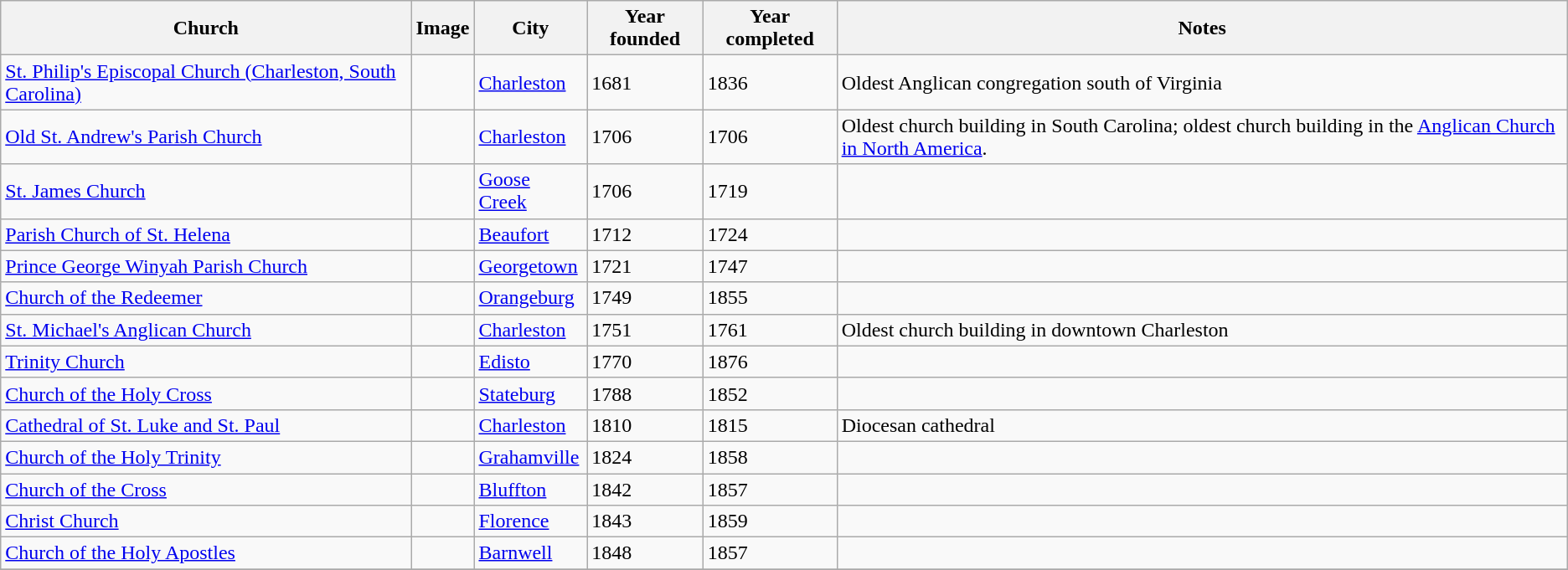<table class="wikitable sortable">
<tr>
<th>Church</th>
<th>Image</th>
<th>City</th>
<th>Year founded</th>
<th>Year completed</th>
<th>Notes</th>
</tr>
<tr>
<td><a href='#'>St. Philip's Episcopal Church (Charleston, South Carolina)</a></td>
<td></td>
<td><a href='#'>Charleston</a></td>
<td>1681</td>
<td>1836</td>
<td>Oldest Anglican congregation south of Virginia</td>
</tr>
<tr>
<td><a href='#'>Old St. Andrew's Parish Church</a></td>
<td></td>
<td><a href='#'>Charleston</a></td>
<td>1706</td>
<td>1706</td>
<td>Oldest church building in South Carolina; oldest church building in the <a href='#'>Anglican Church in North America</a>.</td>
</tr>
<tr>
<td><a href='#'>St. James Church</a></td>
<td></td>
<td><a href='#'>Goose Creek</a></td>
<td>1706</td>
<td>1719</td>
<td></td>
</tr>
<tr>
<td><a href='#'>Parish Church of St. Helena</a></td>
<td></td>
<td><a href='#'>Beaufort</a></td>
<td>1712</td>
<td>1724</td>
<td></td>
</tr>
<tr>
<td><a href='#'>Prince George Winyah Parish Church</a></td>
<td></td>
<td><a href='#'>Georgetown</a></td>
<td>1721</td>
<td>1747</td>
<td></td>
</tr>
<tr>
<td><a href='#'>Church of the Redeemer</a></td>
<td></td>
<td><a href='#'>Orangeburg</a></td>
<td>1749</td>
<td>1855</td>
<td></td>
</tr>
<tr>
<td><a href='#'>St. Michael's Anglican Church</a></td>
<td></td>
<td><a href='#'>Charleston</a></td>
<td>1751</td>
<td>1761</td>
<td>Oldest church building in downtown Charleston</td>
</tr>
<tr>
<td><a href='#'>Trinity Church</a></td>
<td></td>
<td><a href='#'>Edisto</a></td>
<td>1770</td>
<td>1876</td>
<td></td>
</tr>
<tr>
<td><a href='#'>Church of the Holy Cross</a></td>
<td></td>
<td><a href='#'>Stateburg</a></td>
<td>1788</td>
<td>1852</td>
<td></td>
</tr>
<tr>
<td><a href='#'>Cathedral of St. Luke and St. Paul</a></td>
<td></td>
<td><a href='#'>Charleston</a></td>
<td>1810</td>
<td>1815</td>
<td>Diocesan cathedral</td>
</tr>
<tr>
<td><a href='#'>Church of the Holy Trinity</a></td>
<td></td>
<td><a href='#'>Grahamville</a></td>
<td>1824</td>
<td>1858</td>
<td></td>
</tr>
<tr>
<td><a href='#'>Church of the Cross</a></td>
<td></td>
<td><a href='#'>Bluffton</a></td>
<td>1842</td>
<td>1857</td>
<td></td>
</tr>
<tr>
<td><a href='#'>Christ Church</a></td>
<td></td>
<td><a href='#'>Florence</a></td>
<td>1843</td>
<td>1859</td>
<td></td>
</tr>
<tr>
<td><a href='#'>Church of the Holy Apostles</a></td>
<td></td>
<td><a href='#'>Barnwell</a></td>
<td>1848</td>
<td>1857</td>
<td></td>
</tr>
<tr>
</tr>
</table>
